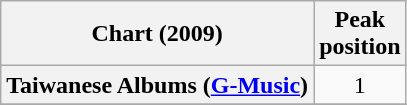<table class="wikitable plainrowheaders">
<tr>
<th>Chart (2009)</th>
<th>Peak<br>position</th>
</tr>
<tr>
<th scope="row">Taiwanese Albums (<a href='#'>G-Music</a>)</th>
<td style="text-align:center;">1</td>
</tr>
<tr>
</tr>
</table>
